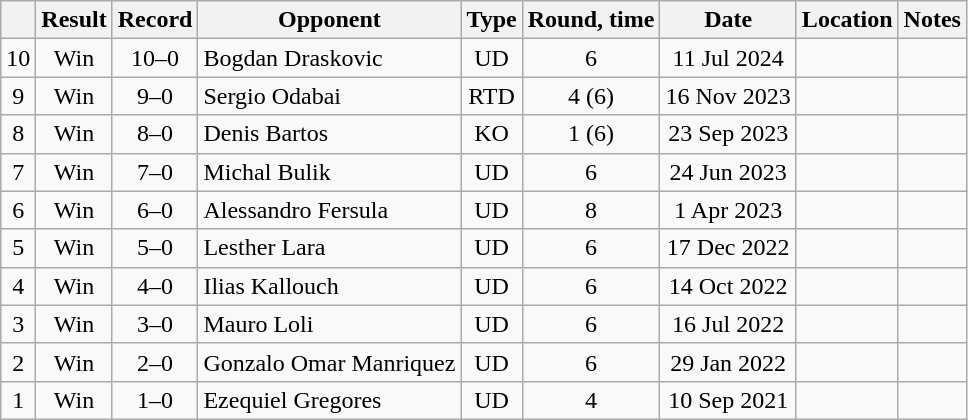<table class="wikitable" style="text-align:center">
<tr>
<th></th>
<th>Result</th>
<th>Record</th>
<th>Opponent</th>
<th>Type</th>
<th>Round, time</th>
<th>Date</th>
<th>Location</th>
<th>Notes</th>
</tr>
<tr>
<td>10</td>
<td>Win</td>
<td>10–0</td>
<td style="text-align:left;">Bogdan Draskovic</td>
<td>UD</td>
<td>6</td>
<td>11 Jul 2024</td>
<td style="text-align:left;"></td>
<td></td>
</tr>
<tr>
<td>9</td>
<td>Win</td>
<td>9–0</td>
<td style="text-align:left;">Sergio Odabai</td>
<td>RTD</td>
<td>4 (6) </td>
<td>16 Nov 2023</td>
<td style="text-align:left;"></td>
<td></td>
</tr>
<tr>
<td>8</td>
<td>Win</td>
<td>8–0</td>
<td style="text-align:left;">Denis Bartos</td>
<td>KO</td>
<td>1 (6) </td>
<td>23 Sep 2023</td>
<td style="text-align:left;"></td>
<td></td>
</tr>
<tr>
<td>7</td>
<td>Win</td>
<td>7–0</td>
<td style="text-align:left;">Michal Bulik</td>
<td>UD</td>
<td>6</td>
<td>24 Jun 2023</td>
<td style="text-align:left;"></td>
<td></td>
</tr>
<tr>
<td>6</td>
<td>Win</td>
<td>6–0</td>
<td style="text-align:left;">Alessandro Fersula</td>
<td>UD</td>
<td>8</td>
<td>1 Apr 2023</td>
<td style="text-align:left;"></td>
<td></td>
</tr>
<tr>
<td>5</td>
<td>Win</td>
<td>5–0</td>
<td style="text-align:left;">Lesther Lara</td>
<td>UD</td>
<td>6</td>
<td>17 Dec 2022</td>
<td style="text-align:left;"></td>
<td></td>
</tr>
<tr>
<td>4</td>
<td>Win</td>
<td>4–0</td>
<td style="text-align:left;">Ilias Kallouch</td>
<td>UD</td>
<td>6</td>
<td>14 Oct 2022</td>
<td style="text-align:left;"></td>
<td></td>
</tr>
<tr>
<td>3</td>
<td>Win</td>
<td>3–0</td>
<td style="text-align:left;">Mauro Loli</td>
<td>UD</td>
<td>6</td>
<td>16 Jul 2022</td>
<td style="text-align:left;"></td>
<td></td>
</tr>
<tr>
<td>2</td>
<td>Win</td>
<td>2–0</td>
<td style="text-align:left;">Gonzalo Omar Manriquez</td>
<td>UD</td>
<td>6</td>
<td>29 Jan 2022</td>
<td style="text-align:left;"></td>
<td></td>
</tr>
<tr>
<td>1</td>
<td>Win</td>
<td>1–0</td>
<td style="text-align:left;">Ezequiel Gregores</td>
<td>UD</td>
<td>4</td>
<td>10 Sep 2021</td>
<td style="text-align:left;"></td>
<td></td>
</tr>
</table>
